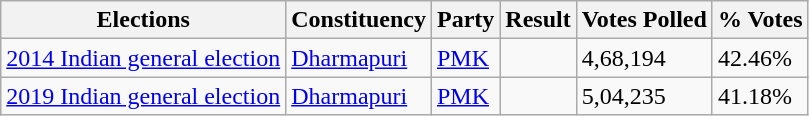<table class="wikitable">
<tr>
<th>Elections</th>
<th>Constituency</th>
<th>Party</th>
<th>Result</th>
<th>Votes Polled</th>
<th>% Votes</th>
</tr>
<tr>
<td><a href='#'>2014 Indian general election</a></td>
<td><a href='#'>Dharmapuri</a></td>
<td><a href='#'>PMK</a></td>
<td></td>
<td>4,68,194</td>
<td>42.46%</td>
</tr>
<tr>
<td><a href='#'>2019 Indian general election</a></td>
<td><a href='#'>Dharmapuri</a></td>
<td><a href='#'>PMK</a></td>
<td></td>
<td>5,04,235</td>
<td>41.18%</td>
</tr>
</table>
